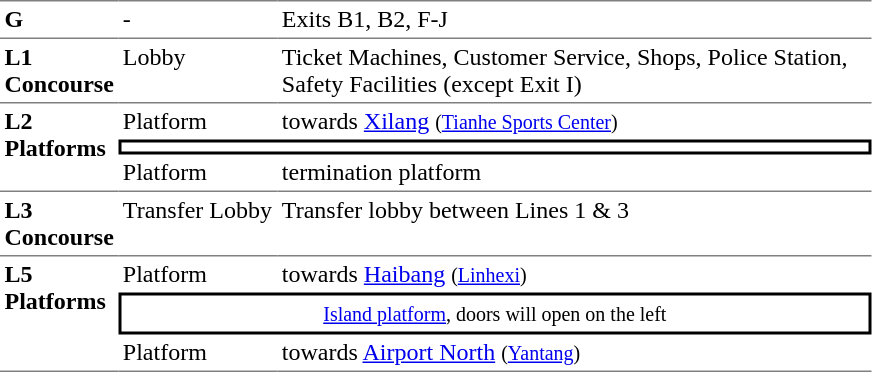<table table border="0" cellspacing="0" cellpadding="3">
<tr>
<td style="border-top:solid 1px gray;" width=50 valign=top><strong>G</strong></td>
<td style="border-top:solid 1px gray;" width=100 valign=top>-</td>
<td style="border-top:solid 1px gray;" width=390 valign=top>Exits B1, B2, F-J</td>
</tr>
<tr>
<td style="border-bottom:solid 1px gray; border-top:solid 1px gray;" valign=top><strong>L1<br>Concourse</strong></td>
<td style="border-bottom:solid 1px gray; border-top:solid 1px gray;" valign=top>Lobby</td>
<td style="border-bottom:solid 1px gray; border-top:solid 1px gray;" valign=top>Ticket Machines, Customer Service, Shops, Police Station, Safety Facilities (except Exit I)</td>
</tr>
<tr>
<td style="border-bottom:solid 1px gray;" rowspan=3 valign=top><strong>L2<br>Platforms</strong></td>
<td>Platform </td>
<td>  towards <a href='#'>Xilang</a> <small>(<a href='#'>Tianhe Sports Center</a>)</small></td>
</tr>
<tr>
<td style="border-right:solid 2px black;border-left:solid 2px black;border-top:solid 2px black;border-bottom:solid 2px black;text-align:center;" colspan=2></td>
</tr>
<tr>
<td style="border-bottom:solid 1px gray;">Platform </td>
<td style="border-bottom:solid 1px gray;"> termination platform </td>
</tr>
<tr>
<td><strong>L3<br>Concourse</strong></td>
<td valign=top width=100>Transfer Lobby</td>
<td valign=top width=390>Transfer lobby between Lines 1 & 3</td>
</tr>
<tr>
<td style="border-top:solid 1px gray;border-bottom:solid 1px gray;" rowspan=3 valign=top><strong>L5<br>Platforms</strong></td>
<td style="border-top:solid 1px gray;">Platform </td>
<td style="border-top:solid 1px gray;">  towards <a href='#'>Haibang</a> <small>(<a href='#'>Linhexi</a>)</small></td>
</tr>
<tr>
<td style="border-right:solid 2px black;border-left:solid 2px black;border-top:solid 2px black;border-bottom:solid 2px black;text-align:center;" colspan=2><small><a href='#'>Island platform</a>, doors will open on the left</small></td>
</tr>
<tr>
<td style="border-bottom:solid 1px gray;">Platform </td>
<td style="border-bottom:solid 1px gray;"> towards <a href='#'>Airport North</a> <small>(<a href='#'>Yantang</a>)</small> </td>
</tr>
</table>
